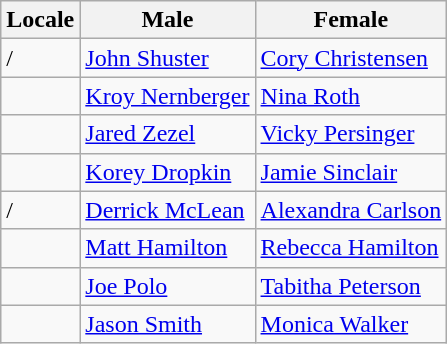<table class="wikitable">
<tr>
<th>Locale</th>
<th>Male</th>
<th>Female</th>
</tr>
<tr>
<td> / </td>
<td><a href='#'>John Shuster</a></td>
<td><a href='#'>Cory Christensen</a></td>
</tr>
<tr>
<td></td>
<td><a href='#'>Kroy Nernberger</a></td>
<td><a href='#'>Nina Roth</a></td>
</tr>
<tr>
<td></td>
<td><a href='#'>Jared Zezel</a></td>
<td><a href='#'>Vicky Persinger</a></td>
</tr>
<tr>
<td></td>
<td><a href='#'>Korey Dropkin</a></td>
<td><a href='#'>Jamie Sinclair</a></td>
</tr>
<tr>
<td> / </td>
<td><a href='#'>Derrick McLean</a></td>
<td><a href='#'>Alexandra Carlson</a></td>
</tr>
<tr>
<td></td>
<td><a href='#'>Matt Hamilton</a></td>
<td><a href='#'>Rebecca Hamilton</a></td>
</tr>
<tr>
<td></td>
<td><a href='#'>Joe Polo</a></td>
<td><a href='#'>Tabitha Peterson</a></td>
</tr>
<tr>
<td></td>
<td><a href='#'>Jason Smith</a></td>
<td><a href='#'>Monica Walker</a></td>
</tr>
</table>
